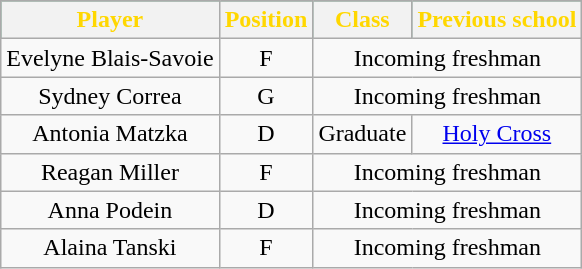<table class="wikitable">
<tr style="text-align:center; background:#006438; color:gold;">
<th>Player</th>
<th>Position</th>
<th>Class</th>
<th>Previous school</th>
</tr>
<tr style="text-align:center;" bgcolor="">
<td>Evelyne Blais-Savoie</td>
<td>F</td>
<td colspan="2">Incoming freshman</td>
</tr>
<tr style="text-align:center;" bgcolor="">
<td>Sydney Correa</td>
<td>G</td>
<td colspan="2">Incoming freshman</td>
</tr>
<tr style="text-align:center;" bgcolor="">
<td>Antonia Matzka</td>
<td>D</td>
<td>Graduate</td>
<td><a href='#'>Holy Cross</a></td>
</tr>
<tr style="text-align:center;" bgcolor="">
<td>Reagan Miller</td>
<td>F</td>
<td colspan="2">Incoming freshman</td>
</tr>
<tr style="text-align:center;" bgcolor="">
<td>Anna Podein</td>
<td>D</td>
<td colspan="2">Incoming freshman</td>
</tr>
<tr style="text-align:center;" bgcolor="">
<td>Alaina Tanski</td>
<td>F</td>
<td colspan="2">Incoming freshman</td>
</tr>
</table>
